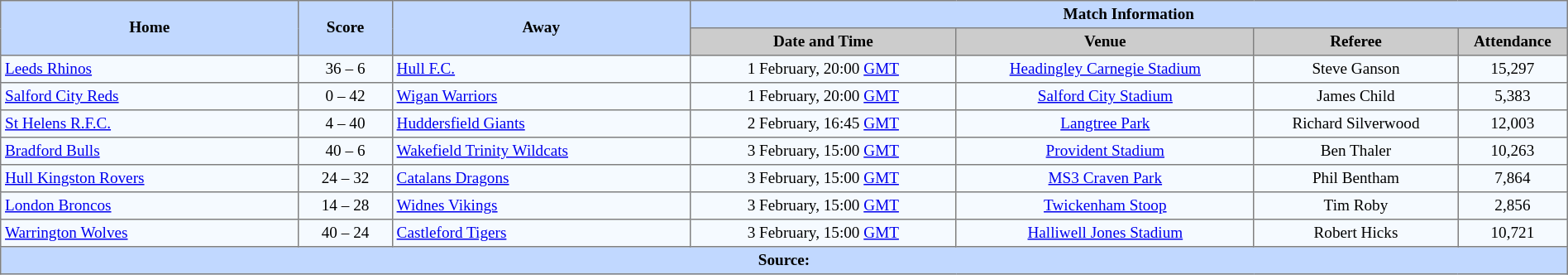<table border=1 style="border-collapse:collapse; font-size:80%; text-align:center;" cellpadding=3 cellspacing=0 width=100%>
<tr bgcolor=#C1D8FF>
<th rowspan=2 width=19%>Home</th>
<th rowspan=2 width=6%>Score</th>
<th rowspan=2 width=19%>Away</th>
<th colspan=6>Match Information</th>
</tr>
<tr bgcolor=#CCCCCC>
<th width=17%>Date and Time</th>
<th width=19%>Venue</th>
<th width=13%>Referee</th>
<th width=7%>Attendance</th>
</tr>
<tr bgcolor=#F5FAFF>
<td align=left> <a href='#'>Leeds Rhinos</a></td>
<td>36 – 6</td>
<td align=left> <a href='#'>Hull F.C.</a></td>
<td>1 February, 20:00 <a href='#'>GMT</a></td>
<td><a href='#'>Headingley Carnegie Stadium</a></td>
<td>Steve Ganson</td>
<td>15,297</td>
</tr>
<tr bgcolor=#F5FAFF>
<td align=left> <a href='#'>Salford City Reds</a></td>
<td>0 – 42</td>
<td align=left> <a href='#'>Wigan Warriors</a></td>
<td>1 February, 20:00 <a href='#'>GMT</a></td>
<td><a href='#'>Salford City Stadium</a></td>
<td>James Child</td>
<td>5,383</td>
</tr>
<tr bgcolor=#F5FAFF>
<td align=left> <a href='#'>St Helens R.F.C.</a></td>
<td>4 – 40</td>
<td align=left> <a href='#'>Huddersfield Giants</a></td>
<td>2 February, 16:45 <a href='#'>GMT</a></td>
<td><a href='#'>Langtree Park</a></td>
<td>Richard Silverwood</td>
<td>12,003</td>
</tr>
<tr bgcolor=#F5FAFF>
<td align=left> <a href='#'>Bradford Bulls</a></td>
<td>40 – 6</td>
<td align=left> <a href='#'>Wakefield Trinity Wildcats</a></td>
<td>3 February, 15:00 <a href='#'>GMT</a></td>
<td><a href='#'>Provident Stadium</a></td>
<td>Ben Thaler</td>
<td>10,263</td>
</tr>
<tr bgcolor=#F5FAFF>
<td align=left> <a href='#'>Hull Kingston Rovers</a></td>
<td>24 – 32</td>
<td align=left> <a href='#'>Catalans Dragons</a></td>
<td>3 February, 15:00 <a href='#'>GMT</a></td>
<td><a href='#'>MS3 Craven Park</a></td>
<td>Phil Bentham</td>
<td>7,864</td>
</tr>
<tr bgcolor=#F5FAFF>
<td align=left> <a href='#'>London Broncos</a></td>
<td>14 – 28</td>
<td align=left> <a href='#'>Widnes Vikings</a></td>
<td>3 February, 15:00 <a href='#'>GMT</a></td>
<td><a href='#'>Twickenham Stoop</a></td>
<td>Tim Roby</td>
<td>2,856</td>
</tr>
<tr bgcolor=#F5FAFF>
<td align=left> <a href='#'>Warrington Wolves</a></td>
<td>40 – 24</td>
<td align=left> <a href='#'>Castleford Tigers</a></td>
<td>3 February, 15:00 <a href='#'>GMT</a></td>
<td><a href='#'>Halliwell Jones Stadium</a></td>
<td>Robert Hicks</td>
<td>10,721</td>
</tr>
<tr bgcolor=#C1D8FF>
<th colspan=12>Source:</th>
</tr>
</table>
